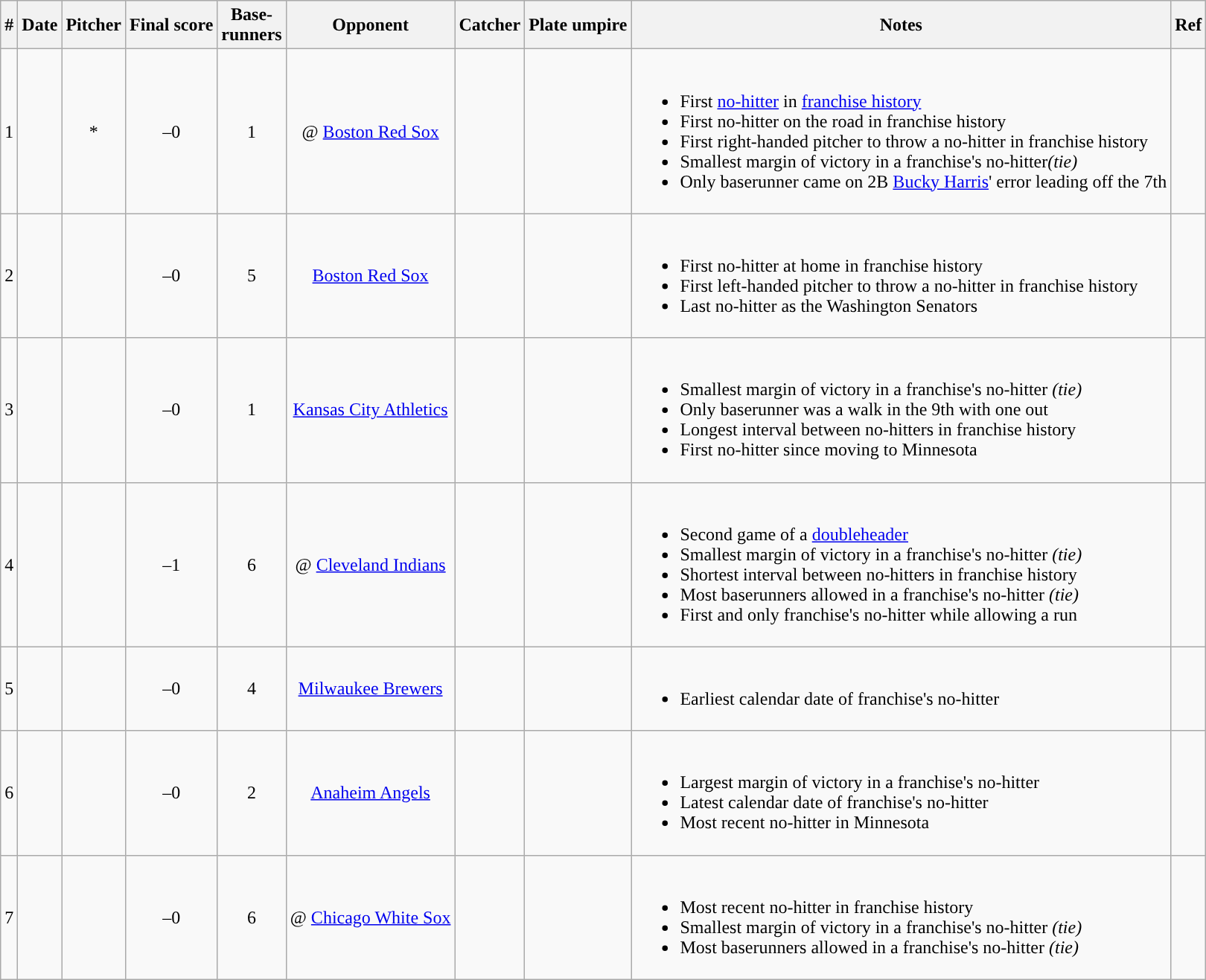<table class="wikitable sortable" style="text-align:center" border="1">
<tr>
<th>#</th>
<th>Date</th>
<th>Pitcher</th>
<th>Final score</th>
<th>Base-<br>runners</th>
<th>Opponent</th>
<th>Catcher</th>
<th>Plate umpire</th>
<th class="unsortable">Notes</th>
<th class="unsortable">Ref</th>
</tr>
<tr>
<td>1</td>
<td></td>
<td>*</td>
<td>–0</td>
<td>1</td>
<td>@ <a href='#'>Boston Red Sox</a></td>
<td></td>
<td></td>
<td align="left"><br><ul><li>First <a href='#'>no-hitter</a> in <a href='#'>franchise history</a></li><li>First no-hitter on the road in franchise history</li><li>First right-handed pitcher to throw a no-hitter in franchise history</li><li>Smallest margin of victory in a franchise's no-hitter<em>(tie)</em></li><li>Only baserunner came on 2B <a href='#'>Bucky Harris</a>' error leading off the 7th</li></ul></td>
<td></td>
</tr>
<tr>
<td>2</td>
<td></td>
<td></td>
<td>–0</td>
<td>5</td>
<td><a href='#'>Boston Red Sox</a></td>
<td></td>
<td></td>
<td align="left"><br><ul><li>First no-hitter at home in franchise history</li><li>First left-handed pitcher to throw a no-hitter in franchise history</li><li>Last no-hitter as the Washington Senators</li></ul></td>
<td></td>
</tr>
<tr>
<td>3</td>
<td></td>
<td></td>
<td>–0</td>
<td>1</td>
<td><a href='#'>Kansas City Athletics</a></td>
<td></td>
<td></td>
<td align="left"><br><ul><li>Smallest margin of victory in a franchise's no-hitter <em>(tie)</em></li><li>Only baserunner was a walk in the 9th with one out</li><li>Longest interval between no-hitters in franchise history</li><li>First no-hitter since moving to Minnesota</li></ul></td>
<td></td>
</tr>
<tr>
<td>4</td>
<td></td>
<td></td>
<td>–1</td>
<td>6</td>
<td>@ <a href='#'>Cleveland Indians</a></td>
<td></td>
<td></td>
<td align="left"><br><ul><li>Second game of a <a href='#'>doubleheader</a></li><li>Smallest margin of victory in a franchise's no-hitter <em>(tie)</em></li><li>Shortest interval between no-hitters in franchise history</li><li>Most baserunners allowed in a franchise's no-hitter <em>(tie)</em></li><li>First and only franchise's no-hitter while allowing a run</li></ul></td>
<td></td>
</tr>
<tr>
<td>5</td>
<td></td>
<td></td>
<td>–0</td>
<td>4</td>
<td><a href='#'>Milwaukee Brewers</a></td>
<td></td>
<td></td>
<td align="left"><br><ul><li>Earliest calendar date of franchise's no-hitter</li></ul></td>
<td></td>
</tr>
<tr>
<td>6</td>
<td></td>
<td></td>
<td>–0</td>
<td>2</td>
<td><a href='#'>Anaheim Angels</a></td>
<td></td>
<td></td>
<td align="left"><br><ul><li>Largest margin of victory in a franchise's no-hitter</li><li>Latest calendar date of franchise's no-hitter</li><li>Most recent no-hitter in Minnesota</li></ul></td>
<td></td>
</tr>
<tr>
<td>7</td>
<td></td>
<td></td>
<td>–0</td>
<td>6</td>
<td>@ <a href='#'>Chicago White Sox</a></td>
<td></td>
<td></td>
<td align="left"><br><ul><li>Most recent no-hitter in franchise history</li><li>Smallest margin of victory in a franchise's no-hitter <em>(tie)</em></li><li>Most baserunners allowed in a franchise's no-hitter <em>(tie)</em></li></ul></td>
<td></td>
</tr>
</table>
